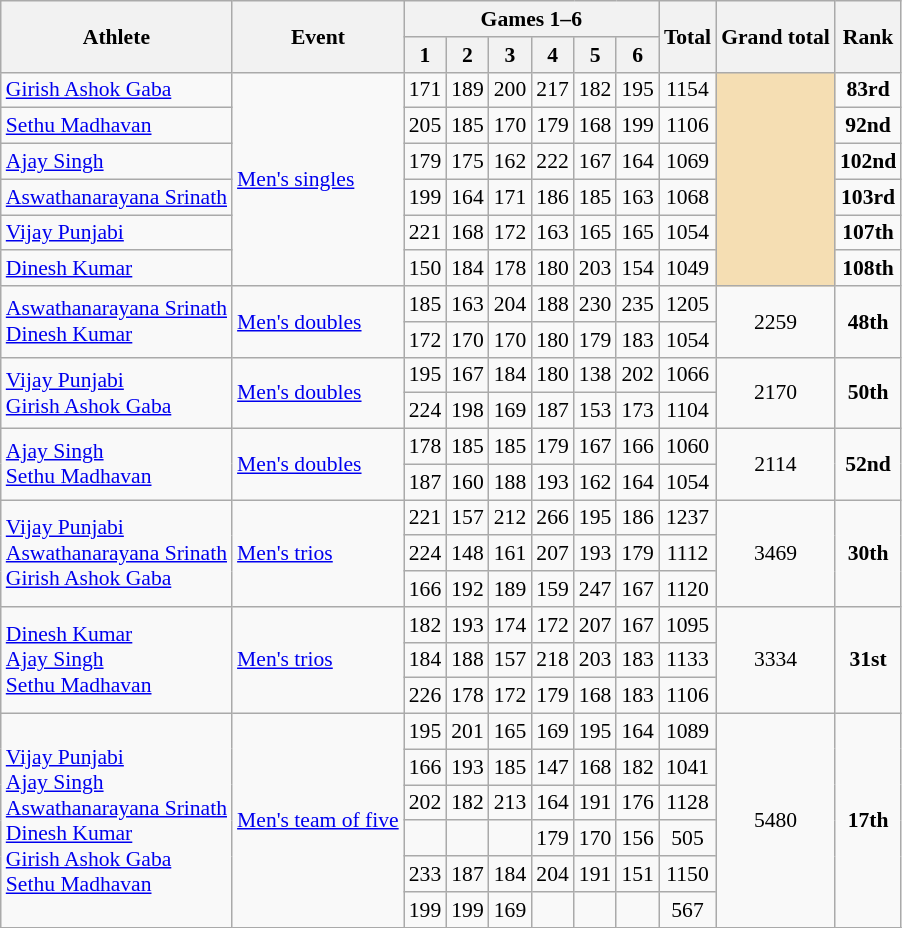<table class="wikitable" border="1" style="font-size:90%">
<tr>
<th rowspan=2>Athlete</th>
<th rowspan=2>Event</th>
<th colspan=6>Games 1–6</th>
<th rowspan=2>Total</th>
<th rowspan=2>Grand total</th>
<th rowspan=2>Rank</th>
</tr>
<tr>
<th>1</th>
<th>2</th>
<th>3</th>
<th>4</th>
<th>5</th>
<th>6</th>
</tr>
<tr>
<td><a href='#'>Girish Ashok Gaba</a></td>
<td rowspan=6><a href='#'>Men's singles</a></td>
<td align=center>171</td>
<td align=center>189</td>
<td align=center>200</td>
<td align=center>217</td>
<td align=center>182</td>
<td align=center>195</td>
<td align=center>1154</td>
<td align="center" bgcolor=wheat rowspan=6></td>
<td align=center><strong>83rd</strong></td>
</tr>
<tr>
<td><a href='#'>Sethu Madhavan</a></td>
<td align=center>205</td>
<td align=center>185</td>
<td align=center>170</td>
<td align=center>179</td>
<td align=center>168</td>
<td align=center>199</td>
<td align=center>1106</td>
<td align=center><strong>92nd</strong></td>
</tr>
<tr>
<td><a href='#'>Ajay Singh</a></td>
<td align=center>179</td>
<td align=center>175</td>
<td align=center>162</td>
<td align=center>222</td>
<td align=center>167</td>
<td align=center>164</td>
<td align=center>1069</td>
<td align=center><strong>102nd</strong></td>
</tr>
<tr>
<td><a href='#'>Aswathanarayana Srinath</a></td>
<td align=center>199</td>
<td align=center>164</td>
<td align=center>171</td>
<td align=center>186</td>
<td align=center>185</td>
<td align=center>163</td>
<td align=center>1068</td>
<td align=center><strong>103rd</strong></td>
</tr>
<tr>
<td><a href='#'>Vijay Punjabi</a></td>
<td align=center>221</td>
<td align=center>168</td>
<td align=center>172</td>
<td align=center>163</td>
<td align=center>165</td>
<td align=center>165</td>
<td align=center>1054</td>
<td align=center><strong>107th</strong></td>
</tr>
<tr>
<td><a href='#'>Dinesh Kumar</a></td>
<td align=center>150</td>
<td align=center>184</td>
<td align=center>178</td>
<td align=center>180</td>
<td align=center>203</td>
<td align=center>154</td>
<td align=center>1049</td>
<td align=center><strong>108th</strong></td>
</tr>
<tr>
<td rowspan=2><a href='#'>Aswathanarayana Srinath</a> <br> <a href='#'>Dinesh Kumar</a></td>
<td rowspan=2><a href='#'>Men's doubles</a></td>
<td align=center>185</td>
<td align=center>163</td>
<td align=center>204</td>
<td align=center>188</td>
<td align=center>230</td>
<td align=center>235</td>
<td align=center>1205</td>
<td align=center rowspan=2>2259</td>
<td align=center rowspan=2><strong>48th</strong></td>
</tr>
<tr>
<td align=center>172</td>
<td align=center>170</td>
<td align=center>170</td>
<td align=center>180</td>
<td align=center>179</td>
<td align=center>183</td>
<td align=center>1054</td>
</tr>
<tr>
<td rowspan=2><a href='#'>Vijay Punjabi</a><br><a href='#'>Girish Ashok Gaba</a></td>
<td rowspan=2><a href='#'>Men's doubles</a></td>
<td align=center>195</td>
<td align=center>167</td>
<td align=center>184</td>
<td align=center>180</td>
<td align=center>138</td>
<td align=center>202</td>
<td align=center>1066</td>
<td align=center rowspan=2>2170</td>
<td align=center rowspan=2><strong>50th</strong></td>
</tr>
<tr>
<td align=center>224</td>
<td align=center>198</td>
<td align=center>169</td>
<td align=center>187</td>
<td align=center>153</td>
<td align=center>173</td>
<td align=center>1104</td>
</tr>
<tr>
<td rowspan=2><a href='#'>Ajay Singh</a><br><a href='#'>Sethu Madhavan</a></td>
<td rowspan=2><a href='#'>Men's doubles</a></td>
<td align=center>178</td>
<td align=center>185</td>
<td align=center>185</td>
<td align=center>179</td>
<td align=center>167</td>
<td align=center>166</td>
<td align=center>1060</td>
<td align=center rowspan=2>2114</td>
<td align=center rowspan=2><strong>52nd</strong></td>
</tr>
<tr>
<td align=center>187</td>
<td align=center>160</td>
<td align=center>188</td>
<td align=center>193</td>
<td align=center>162</td>
<td align=center>164</td>
<td align=center>1054</td>
</tr>
<tr>
<td rowspan=3><a href='#'>Vijay Punjabi</a> <br><a href='#'>Aswathanarayana Srinath</a> <br><a href='#'>Girish Ashok Gaba</a></td>
<td rowspan=3><a href='#'>Men's trios</a></td>
<td align=center>221</td>
<td align=center>157</td>
<td align=center>212</td>
<td align=center>266</td>
<td align=center>195</td>
<td align=center>186</td>
<td align=center>1237</td>
<td align=center rowspan=3>3469</td>
<td align=center rowspan=3><strong>30th</strong></td>
</tr>
<tr>
<td align=center>224</td>
<td align=center>148</td>
<td align=center>161</td>
<td align=center>207</td>
<td align=center>193</td>
<td align=center>179</td>
<td align=center>1112</td>
</tr>
<tr>
<td align=center>166</td>
<td align=center>192</td>
<td align=center>189</td>
<td align=center>159</td>
<td align=center>247</td>
<td align=center>167</td>
<td align=center>1120</td>
</tr>
<tr>
<td rowspan=3><a href='#'>Dinesh Kumar</a><br><a href='#'>Ajay Singh</a><br><a href='#'>Sethu Madhavan</a></td>
<td rowspan=3><a href='#'>Men's trios</a></td>
<td align=center>182</td>
<td align=center>193</td>
<td align=center>174</td>
<td align=center>172</td>
<td align=center>207</td>
<td align=center>167</td>
<td align=center>1095</td>
<td align=center rowspan=3>3334</td>
<td align=center rowspan=3><strong>31st</strong></td>
</tr>
<tr>
<td align=center>184</td>
<td align=center>188</td>
<td align=center>157</td>
<td align=center>218</td>
<td align=center>203</td>
<td align=center>183</td>
<td align=center>1133</td>
</tr>
<tr>
<td align=center>226</td>
<td align=center>178</td>
<td align=center>172</td>
<td align=center>179</td>
<td align=center>168</td>
<td align=center>183</td>
<td align=center>1106</td>
</tr>
<tr>
<td rowspan=6><a href='#'>Vijay Punjabi</a><br><a href='#'>Ajay Singh</a><br><a href='#'>Aswathanarayana Srinath</a><br><a href='#'>Dinesh Kumar</a><br><a href='#'>Girish Ashok Gaba</a> <br><a href='#'>Sethu Madhavan</a></td>
<td rowspan=6><a href='#'>Men's team of five</a></td>
<td align=center>195</td>
<td align=center>201</td>
<td align=center>165</td>
<td align=center>169</td>
<td align=center>195</td>
<td align=center>164</td>
<td align=center>1089</td>
<td align=center rowspan=6>5480</td>
<td align=center rowspan=6><strong>17th</strong></td>
</tr>
<tr>
<td align=center>166</td>
<td align=center>193</td>
<td align=center>185</td>
<td align=center>147</td>
<td align=center>168</td>
<td align=center>182</td>
<td align=center>1041</td>
</tr>
<tr>
<td align=center>202</td>
<td align=center>182</td>
<td align=center>213</td>
<td align=center>164</td>
<td align=center>191</td>
<td align=center>176</td>
<td align=center>1128</td>
</tr>
<tr>
<td align=center></td>
<td align=center></td>
<td align=center></td>
<td align=center>179</td>
<td align=center>170</td>
<td align=center>156</td>
<td align=center>505</td>
</tr>
<tr>
<td align=center>233</td>
<td align=center>187</td>
<td align=center>184</td>
<td align=center>204</td>
<td align=center>191</td>
<td align=center>151</td>
<td align=center>1150</td>
</tr>
<tr>
<td align=center>199</td>
<td align=center>199</td>
<td align=center>169</td>
<td align=center></td>
<td align=center></td>
<td align=center></td>
<td align=center>567</td>
</tr>
<tr>
</tr>
</table>
